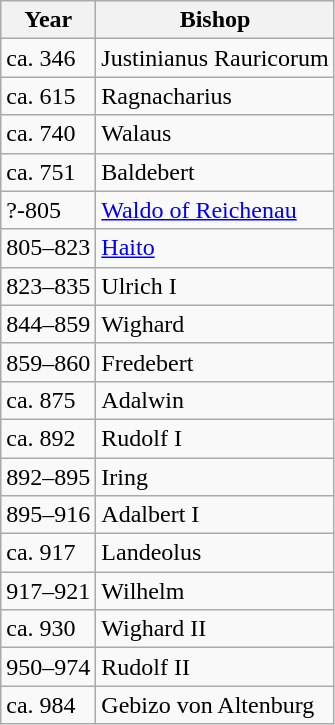<table class="wikitable sortable">
<tr>
<th>Year</th>
<th>Bishop</th>
</tr>
<tr ---->
<td>ca. 346</td>
<td>Justinianus Rauricorum</td>
</tr>
<tr ---->
<td>ca. 615</td>
<td>Ragnacharius</td>
</tr>
<tr ---->
<td>ca. 740</td>
<td>Walaus</td>
</tr>
<tr ---->
<td>ca. 751</td>
<td>Baldebert</td>
</tr>
<tr ---->
<td>?-805</td>
<td><a href='#'>Waldo of Reichenau</a></td>
</tr>
<tr ---->
<td>805–823</td>
<td><a href='#'>Haito</a></td>
</tr>
<tr ---->
<td>823–835</td>
<td>Ulrich I</td>
</tr>
<tr ---->
<td>844–859</td>
<td>Wighard</td>
</tr>
<tr ---->
<td>859–860</td>
<td>Fredebert</td>
</tr>
<tr ---->
<td>ca. 875</td>
<td>Adalwin</td>
</tr>
<tr ---->
<td>ca. 892</td>
<td>Rudolf I</td>
</tr>
<tr ---->
<td>892–895</td>
<td>Iring</td>
</tr>
<tr ---->
<td>895–916</td>
<td>Adalbert I</td>
</tr>
<tr ---->
<td>ca. 917</td>
<td>Landeolus</td>
</tr>
<tr ---->
<td>917–921</td>
<td>Wilhelm</td>
</tr>
<tr ---->
<td>ca. 930</td>
<td>Wighard II</td>
</tr>
<tr ---->
<td>950–974</td>
<td>Rudolf II</td>
</tr>
<tr ---->
<td>ca. 984</td>
<td>Gebizo von Altenburg</td>
</tr>
</table>
